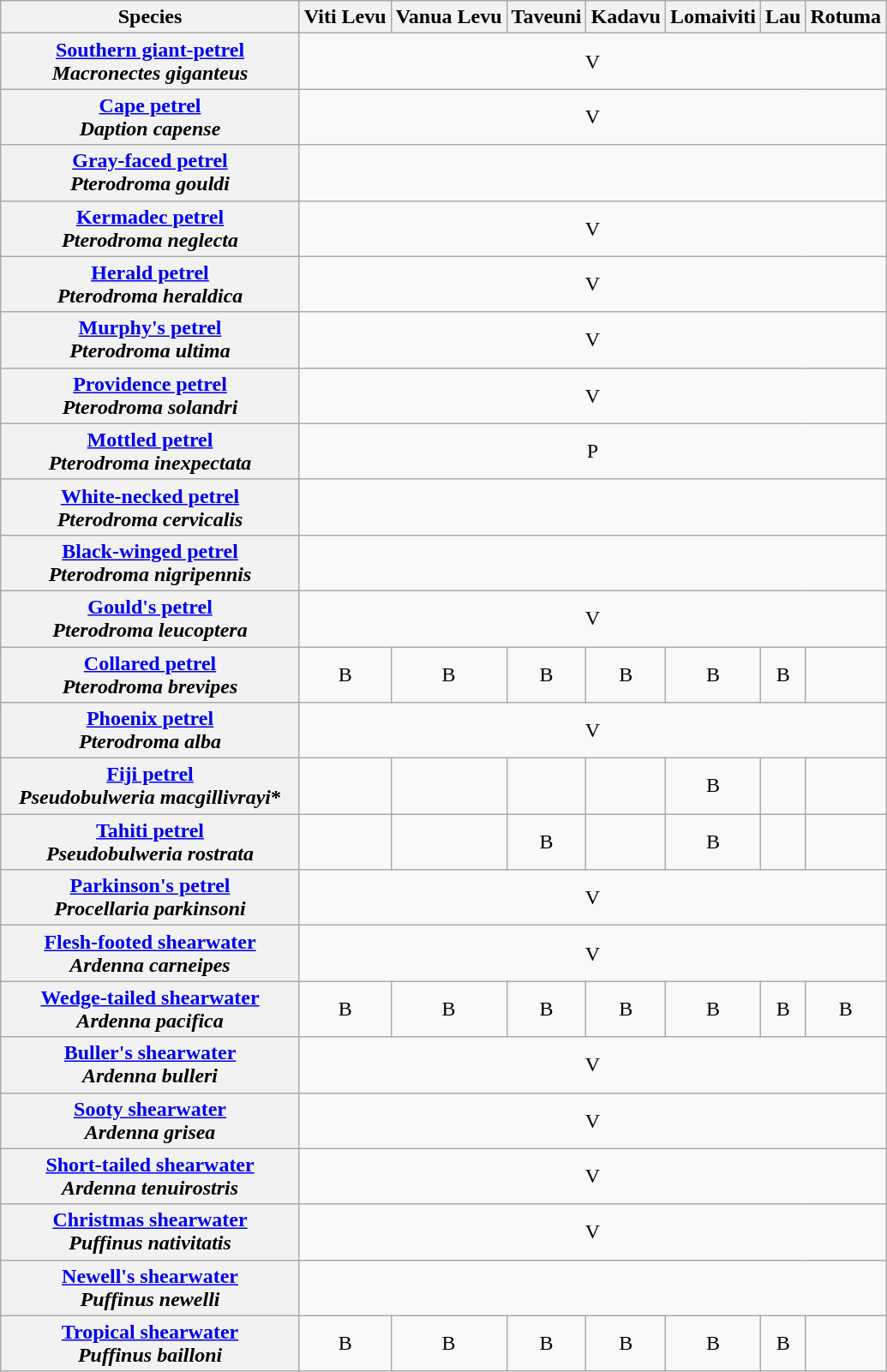<table class="wikitable" style="text-align:center">
<tr>
<th width="225">Species</th>
<th>Viti Levu</th>
<th>Vanua Levu</th>
<th>Taveuni</th>
<th>Kadavu</th>
<th>Lomaiviti</th>
<th>Lau</th>
<th>Rotuma</th>
</tr>
<tr>
<th><a href='#'>Southern giant-petrel</a><br><em>Macronectes giganteus</em></th>
<td colspan="8" align="center">V</td>
</tr>
<tr>
<th><a href='#'>Cape petrel</a><br><em>Daption capense</em></th>
<td colspan="8" align="center">V</td>
</tr>
<tr>
<th><a href='#'>Gray-faced petrel</a><br><em>Pterodroma gouldi</em></th>
<td colspan="8" align="center"></td>
</tr>
<tr>
<th><a href='#'>Kermadec petrel</a><br><em>Pterodroma neglecta</em></th>
<td colspan="8" align="center">V</td>
</tr>
<tr>
<th><a href='#'>Herald petrel</a><br><em>Pterodroma heraldica </em></th>
<td colspan="8" align="center">V</td>
</tr>
<tr>
<th><a href='#'>Murphy's petrel</a><br><em>Pterodroma ultima</em></th>
<td colspan="8" align="center">V</td>
</tr>
<tr>
<th><a href='#'>Providence petrel</a><br><em>Pterodroma solandri</em></th>
<td colspan="8" align="center">V</td>
</tr>
<tr>
<th><a href='#'>Mottled petrel</a><br><em>Pterodroma inexpectata </em></th>
<td colspan="8" align="center">P</td>
</tr>
<tr>
<th><a href='#'>White-necked petrel</a><br><em>Pterodroma cervicalis </em></th>
<td colspan="8" align="center"></td>
</tr>
<tr>
<th><a href='#'>Black-winged petrel</a><br><em>Pterodroma nigripennis</em></th>
<td colspan="8" align="center"></td>
</tr>
<tr>
<th><a href='#'>Gould's petrel</a><br><em>Pterodroma leucoptera</em></th>
<td colspan="8" align="center">V</td>
</tr>
<tr>
<th><a href='#'>Collared petrel</a><br><em>Pterodroma brevipes</em></th>
<td>B</td>
<td>B</td>
<td>B</td>
<td>B</td>
<td>B</td>
<td>B</td>
<td></td>
</tr>
<tr>
<th><a href='#'>Phoenix petrel</a><br><em>Pterodroma alba</em></th>
<td colspan="8" align="center">V</td>
</tr>
<tr>
<th><a href='#'>Fiji petrel</a><br><em>Pseudobulweria macgillivrayi</em>*</th>
<td></td>
<td></td>
<td></td>
<td></td>
<td>B</td>
<td></td>
<td></td>
</tr>
<tr>
<th><a href='#'>Tahiti petrel</a><br><em>Pseudobulweria rostrata</em></th>
<td></td>
<td></td>
<td>B</td>
<td></td>
<td>B</td>
<td></td>
<td></td>
</tr>
<tr>
<th><a href='#'>Parkinson's petrel</a><br><em>Procellaria parkinsoni</em></th>
<td colspan="8" align="center">V</td>
</tr>
<tr>
<th><a href='#'>Flesh-footed shearwater</a><br><em>Ardenna carneipes</em></th>
<td colspan="8" align="center">V</td>
</tr>
<tr>
<th><a href='#'>Wedge-tailed shearwater</a><br><em>Ardenna pacifica</em></th>
<td>B</td>
<td>B</td>
<td>B</td>
<td>B</td>
<td>B</td>
<td>B</td>
<td>B</td>
</tr>
<tr>
<th><a href='#'>Buller's shearwater</a><br><em>Ardenna bulleri</em></th>
<td colspan="8" align="center">V</td>
</tr>
<tr>
<th><a href='#'>Sooty shearwater</a><br><em>Ardenna grisea</em></th>
<td colspan="8" align="center">V</td>
</tr>
<tr>
<th><a href='#'>Short-tailed shearwater</a><br><em>Ardenna tenuirostris </em></th>
<td colspan="8" align="center">V</td>
</tr>
<tr>
<th><a href='#'>Christmas shearwater</a><br><em>Puffinus nativitatis </em></th>
<td colspan="8" align="center">V</td>
</tr>
<tr>
<th><a href='#'>Newell's shearwater</a><br><em>Puffinus newelli </em></th>
<td colspan="8" align="center"></td>
</tr>
<tr>
<th><a href='#'>Tropical shearwater</a><br><em>Puffinus bailloni</em></th>
<td>B</td>
<td>B</td>
<td>B</td>
<td>B</td>
<td>B</td>
<td>B</td>
<td></td>
</tr>
</table>
